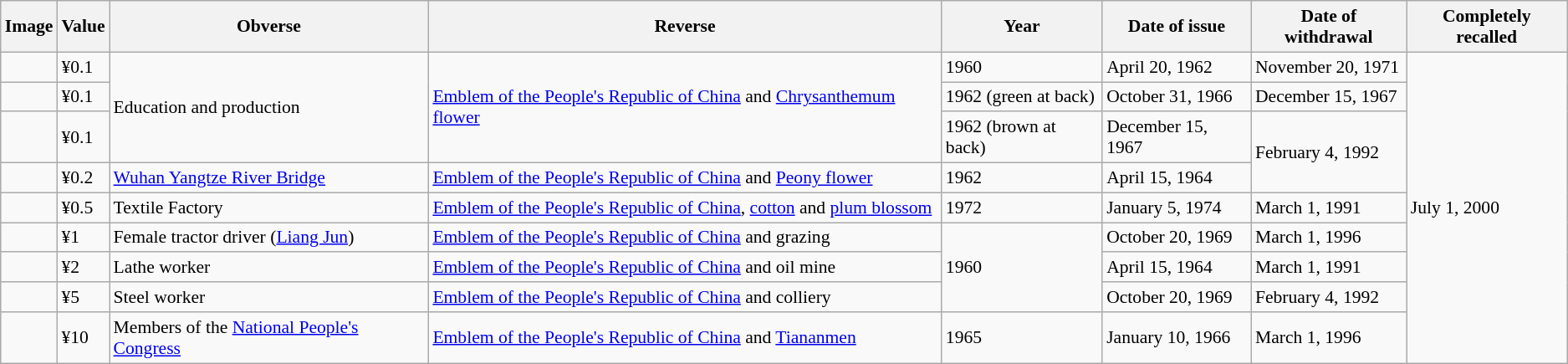<table class="wikitable" style="font-size: 90%">
<tr>
<th>Image</th>
<th>Value</th>
<th>Obverse</th>
<th>Reverse</th>
<th>Year</th>
<th>Date of issue</th>
<th>Date of withdrawal</th>
<th>Completely recalled</th>
</tr>
<tr>
<td></td>
<td>¥0.1</td>
<td rowspan=3>Education and production</td>
<td rowspan=3><a href='#'>Emblem of the People's Republic of China</a> and <a href='#'>Chrysanthemum flower</a></td>
<td>1960</td>
<td>April 20, 1962</td>
<td>November 20, 1971</td>
<td rowspan=9>July 1, 2000</td>
</tr>
<tr>
<td></td>
<td>¥0.1</td>
<td>1962 (green at back)</td>
<td>October 31, 1966</td>
<td>December 15, 1967</td>
</tr>
<tr>
<td></td>
<td>¥0.1</td>
<td>1962 (brown at back)</td>
<td>December 15, 1967</td>
<td rowspan=2>February 4, 1992</td>
</tr>
<tr>
<td></td>
<td>¥0.2</td>
<td><a href='#'>Wuhan Yangtze River Bridge</a></td>
<td><a href='#'>Emblem of the People's Republic of China</a> and <a href='#'>Peony flower</a></td>
<td>1962</td>
<td>April 15, 1964</td>
</tr>
<tr>
<td></td>
<td>¥0.5</td>
<td>Textile Factory</td>
<td><a href='#'>Emblem of the People's Republic of China</a>, <a href='#'>cotton</a> and <a href='#'>plum blossom</a></td>
<td>1972</td>
<td>January 5, 1974</td>
<td>March 1, 1991</td>
</tr>
<tr>
<td></td>
<td>¥1</td>
<td>Female tractor driver (<a href='#'>Liang Jun</a>)</td>
<td><a href='#'>Emblem of the People's Republic of China</a> and grazing</td>
<td rowspan=3>1960</td>
<td>October 20, 1969</td>
<td>March 1, 1996</td>
</tr>
<tr>
<td></td>
<td>¥2</td>
<td>Lathe worker</td>
<td><a href='#'>Emblem of the People's Republic of China</a> and oil mine</td>
<td>April 15, 1964</td>
<td>March 1, 1991</td>
</tr>
<tr>
<td></td>
<td>¥5</td>
<td>Steel worker</td>
<td><a href='#'>Emblem of the People's Republic of China</a> and colliery</td>
<td>October 20, 1969</td>
<td>February 4, 1992</td>
</tr>
<tr>
<td></td>
<td>¥10</td>
<td>Members of the <a href='#'>National People's Congress</a></td>
<td><a href='#'>Emblem of the People's Republic of China</a> and <a href='#'>Tiananmen</a></td>
<td>1965</td>
<td>January 10, 1966</td>
<td>March 1, 1996</td>
</tr>
</table>
